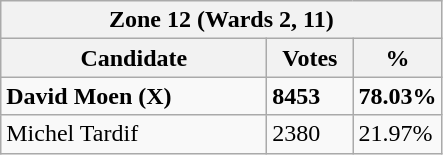<table class="wikitable">
<tr>
<th colspan="3">Zone 12 (Wards 2, 11)</th>
</tr>
<tr>
<th style="width: 170px">Candidate</th>
<th style="width: 50px">Votes</th>
<th style="width: 40px">%</th>
</tr>
<tr>
<td><strong>David Moen (X)</strong></td>
<td><strong>8453</strong></td>
<td><strong>78.03%</strong></td>
</tr>
<tr>
<td>Michel Tardif</td>
<td>2380</td>
<td>21.97%</td>
</tr>
</table>
